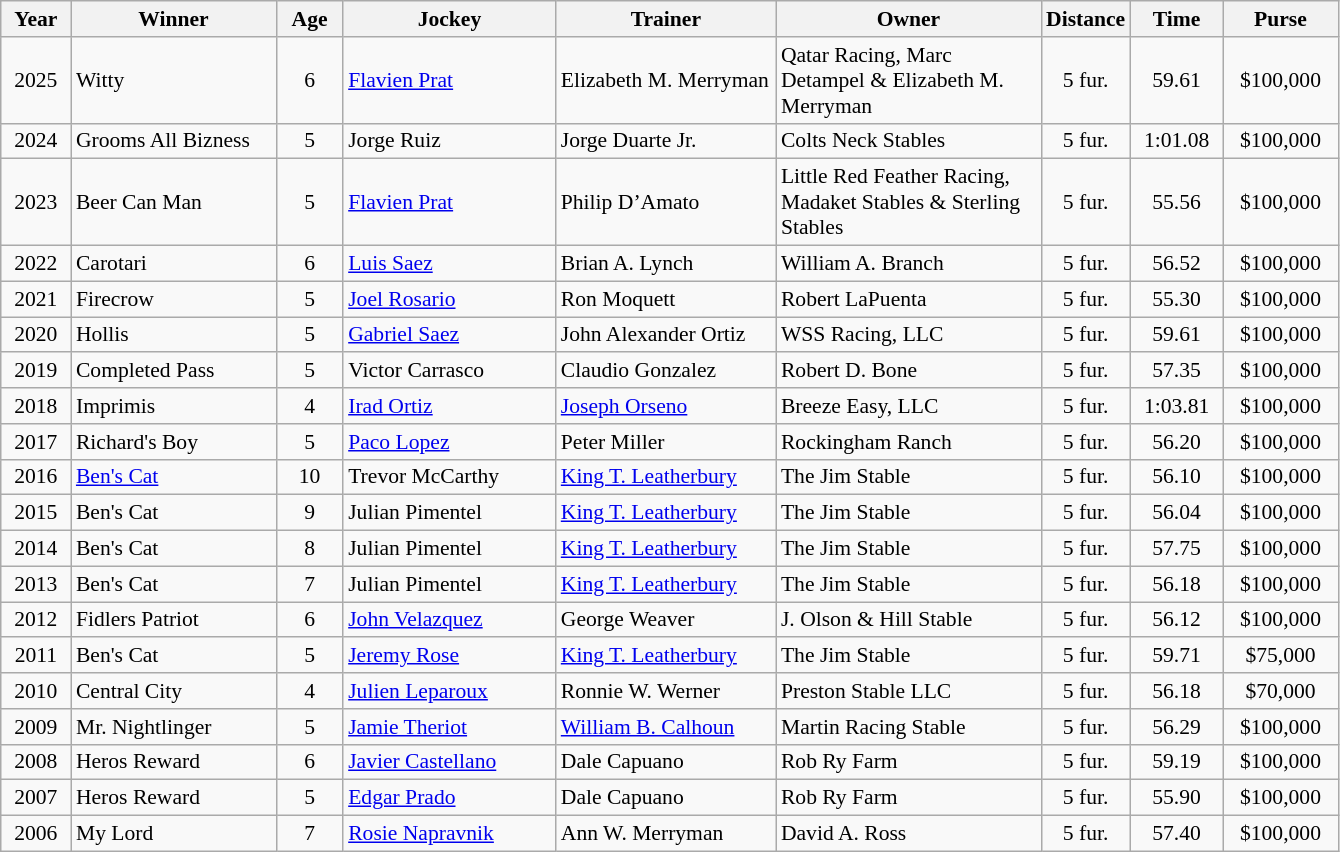<table class="wikitable sortable" style="font-size:90%">
<tr>
<th style="width:40px">Year<br></th>
<th style="width:130px">Winner<br></th>
<th style="width:38px">Age<br></th>
<th style="width:135px">Jockey<br></th>
<th style="width:140px">Trainer<br></th>
<th style="width:170px">Owner<br></th>
<th style="width:40px">Distance<br></th>
<th style="width:55px">Time<br></th>
<th style="width:70px">Purse<br></th>
</tr>
<tr>
<td align="center">2025</td>
<td>Witty</td>
<td align="center">6</td>
<td><a href='#'>Flavien Prat</a></td>
<td>Elizabeth M. Merryman</td>
<td>Qatar Racing, Marc Detampel & Elizabeth M. Merryman</td>
<td align="center">5 fur.</td>
<td align="center">59.61</td>
<td align="center">$100,000</td>
</tr>
<tr>
<td align="center">2024</td>
<td>Grooms All Bizness</td>
<td align="center">5</td>
<td>Jorge Ruiz</td>
<td>Jorge Duarte Jr.</td>
<td>Colts Neck Stables</td>
<td align="center">5 fur.</td>
<td align="center">1:01.08</td>
<td align="center">$100,000</td>
</tr>
<tr>
<td align="center">2023</td>
<td>Beer Can Man</td>
<td align="center">5</td>
<td><a href='#'>Flavien Prat</a></td>
<td>Philip D’Amato</td>
<td>Little Red Feather Racing, Madaket Stables & Sterling Stables</td>
<td align="center">5 fur.</td>
<td align="center">55.56</td>
<td align="center">$100,000</td>
</tr>
<tr>
<td align="center">2022</td>
<td>Carotari</td>
<td align="center">6</td>
<td><a href='#'>Luis Saez</a></td>
<td>Brian A. Lynch</td>
<td>William A. Branch</td>
<td align="center">5 fur.</td>
<td align="center">56.52</td>
<td align="center">$100,000</td>
</tr>
<tr>
<td align="center">2021</td>
<td>Firecrow</td>
<td align="center">5</td>
<td><a href='#'>Joel Rosario</a></td>
<td>Ron Moquett</td>
<td>Robert LaPuenta</td>
<td align="center">5 fur.</td>
<td align="center">55.30</td>
<td align="center">$100,000</td>
</tr>
<tr>
<td align="center">2020</td>
<td>Hollis</td>
<td align="center">5</td>
<td><a href='#'>Gabriel Saez</a></td>
<td>John Alexander Ortiz</td>
<td>WSS Racing, LLC</td>
<td align="center">5 fur.</td>
<td align="center">59.61</td>
<td align="center">$100,000</td>
</tr>
<tr>
<td align="center">2019</td>
<td>Completed Pass</td>
<td align="center">5</td>
<td>Victor Carrasco</td>
<td>Claudio Gonzalez</td>
<td>Robert D. Bone</td>
<td align="center">5 fur.</td>
<td align="center">57.35</td>
<td align="center">$100,000</td>
</tr>
<tr>
<td align="center">2018</td>
<td>Imprimis</td>
<td align="center">4</td>
<td><a href='#'>Irad Ortiz</a></td>
<td><a href='#'>Joseph Orseno</a></td>
<td>Breeze Easy, LLC</td>
<td align="center">5 fur.</td>
<td align="center">1:03.81</td>
<td align="center">$100,000</td>
</tr>
<tr>
<td align="center">2017</td>
<td>Richard's Boy</td>
<td align="center">5</td>
<td><a href='#'>Paco Lopez</a></td>
<td>Peter Miller</td>
<td>Rockingham Ranch</td>
<td align="center">5 fur.</td>
<td align="center">56.20</td>
<td align="center">$100,000</td>
</tr>
<tr>
<td align="center">2016</td>
<td><a href='#'>Ben's Cat</a></td>
<td align="center">10</td>
<td>Trevor McCarthy</td>
<td><a href='#'>King T. Leatherbury</a></td>
<td>The Jim Stable</td>
<td align="center">5 fur.</td>
<td align="center">56.10</td>
<td align="center">$100,000</td>
</tr>
<tr>
<td align="center">2015</td>
<td>Ben's Cat</td>
<td align="center">9</td>
<td>Julian Pimentel</td>
<td><a href='#'>King T. Leatherbury</a></td>
<td>The Jim Stable</td>
<td align="center">5 fur.</td>
<td align="center">56.04</td>
<td align="center">$100,000</td>
</tr>
<tr>
<td align="center">2014</td>
<td>Ben's Cat</td>
<td align="center">8</td>
<td>Julian Pimentel</td>
<td><a href='#'>King T. Leatherbury</a></td>
<td>The Jim Stable</td>
<td align="center">5 fur.</td>
<td align="center">57.75</td>
<td align="center">$100,000</td>
</tr>
<tr>
<td align="center">2013</td>
<td>Ben's Cat</td>
<td align="center">7</td>
<td>Julian Pimentel</td>
<td><a href='#'>King T. Leatherbury</a></td>
<td>The Jim Stable</td>
<td align="center">5 fur.</td>
<td align="center">56.18</td>
<td align="center">$100,000</td>
</tr>
<tr>
<td align="center">2012</td>
<td>Fidlers Patriot</td>
<td align="center">6</td>
<td><a href='#'>John Velazquez</a></td>
<td>George Weaver</td>
<td>J. Olson & Hill Stable</td>
<td align="center">5 fur.</td>
<td align="center">56.12</td>
<td align="center">$100,000</td>
</tr>
<tr>
<td align="center">2011</td>
<td>Ben's Cat</td>
<td align="center">5</td>
<td><a href='#'>Jeremy Rose</a></td>
<td><a href='#'>King T. Leatherbury</a></td>
<td>The Jim Stable</td>
<td align="center">5 fur.</td>
<td align="center">59.71</td>
<td align="center">$75,000</td>
</tr>
<tr>
<td align="center">2010</td>
<td>Central City</td>
<td align="center">4</td>
<td><a href='#'>Julien Leparoux</a></td>
<td>Ronnie W. Werner</td>
<td>Preston Stable LLC</td>
<td align="center">5 fur.</td>
<td align="center">56.18</td>
<td align="center">$70,000</td>
</tr>
<tr>
<td align="center">2009</td>
<td>Mr. Nightlinger</td>
<td align="center">5</td>
<td><a href='#'>Jamie Theriot</a></td>
<td><a href='#'>William B. Calhoun</a></td>
<td>Martin Racing Stable</td>
<td align="center">5 fur.</td>
<td align="center">56.29</td>
<td align="center">$100,000</td>
</tr>
<tr>
<td align="center">2008</td>
<td>Heros Reward</td>
<td align="center">6</td>
<td><a href='#'>Javier Castellano</a></td>
<td>Dale Capuano</td>
<td>Rob Ry Farm</td>
<td align="center">5 fur.</td>
<td align="center">59.19</td>
<td align="center">$100,000</td>
</tr>
<tr>
<td align="center">2007</td>
<td>Heros Reward</td>
<td align="center">5</td>
<td><a href='#'>Edgar Prado</a></td>
<td>Dale Capuano</td>
<td>Rob Ry Farm</td>
<td align="center">5 fur.</td>
<td align="center">55.90</td>
<td align="center">$100,000</td>
</tr>
<tr>
<td align="center">2006</td>
<td>My Lord</td>
<td align="center">7</td>
<td><a href='#'>Rosie Napravnik</a></td>
<td>Ann W. Merryman</td>
<td>David A. Ross</td>
<td align="center">5 fur.</td>
<td align="center">57.40</td>
<td align="center">$100,000</td>
</tr>
</table>
